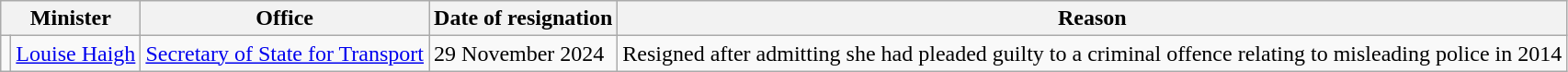<table class="wikitable">
<tr>
<th colspan="2">Minister<br></th>
<th>Office</th>
<th>Date of resignation</th>
<th>Reason</th>
</tr>
<tr>
<td></td>
<td><a href='#'>Louise Haigh</a></td>
<td><a href='#'>Secretary of State for Transport</a></td>
<td>29 November 2024</td>
<td>Resigned after admitting she had pleaded guilty to a criminal offence relating to misleading police in 2014</td>
</tr>
</table>
